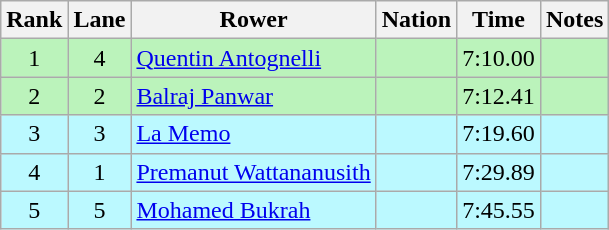<table class="wikitable sortable" style="text-align:center">
<tr>
<th>Rank</th>
<th>Lane</th>
<th>Rower</th>
<th>Nation</th>
<th>Time</th>
<th>Notes</th>
</tr>
<tr bgcolor="bbf3bb">
<td>1</td>
<td>4</td>
<td align=left><a href='#'>Quentin Antognelli</a></td>
<td align=left></td>
<td>7:10.00</td>
<td></td>
</tr>
<tr bgcolor="bbf3bb">
<td>2</td>
<td>2</td>
<td align=left><a href='#'>Balraj Panwar</a></td>
<td align=left></td>
<td>7:12.41</td>
<td></td>
</tr>
<tr bgcolor="bbf9ff">
<td>3</td>
<td>3</td>
<td align=left><a href='#'>La Memo</a></td>
<td align=left></td>
<td>7:19.60</td>
<td></td>
</tr>
<tr bgcolor="bbf9ff">
<td>4</td>
<td>1</td>
<td align=left><a href='#'>Premanut Wattananusith</a></td>
<td align=left></td>
<td>7:29.89</td>
<td></td>
</tr>
<tr bgcolor="bbf9ff">
<td>5</td>
<td>5</td>
<td align=left><a href='#'>Mohamed Bukrah</a></td>
<td align=left></td>
<td>7:45.55</td>
<td></td>
</tr>
</table>
